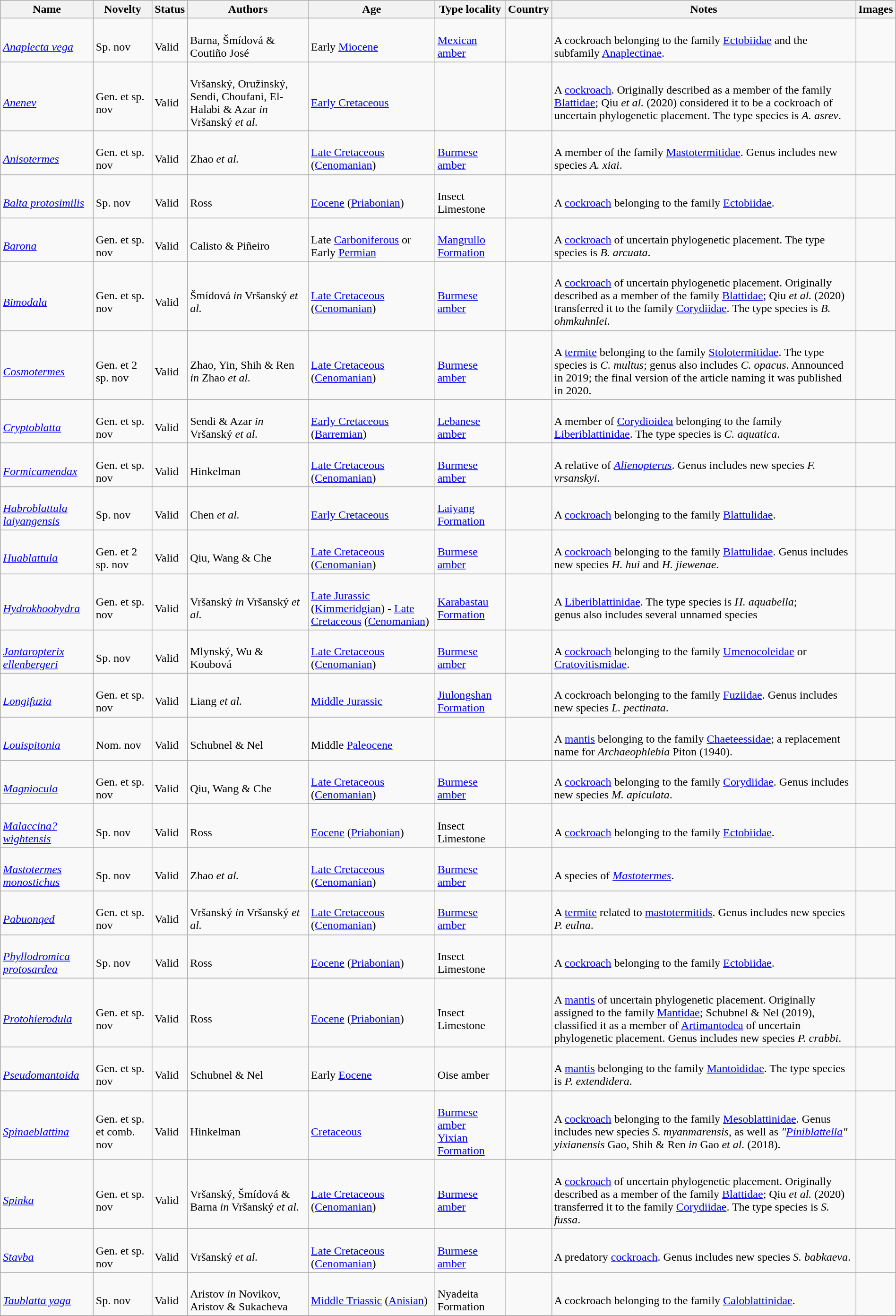<table class="wikitable sortable" align="center" width="100%">
<tr>
<th>Name</th>
<th>Novelty</th>
<th>Status</th>
<th>Authors</th>
<th>Age</th>
<th>Type locality</th>
<th>Country</th>
<th>Notes</th>
<th>Images</th>
</tr>
<tr>
<td><br><em><a href='#'>Anaplecta vega</a></em></td>
<td><br>Sp. nov</td>
<td><br>Valid</td>
<td><br>Barna, Šmídová & Coutiño José</td>
<td><br>Early <a href='#'>Miocene</a></td>
<td><br><a href='#'>Mexican amber</a></td>
<td><br></td>
<td><br>A cockroach belonging to the family <a href='#'>Ectobiidae</a> and the subfamily <a href='#'>Anaplectinae</a>.</td>
<td></td>
</tr>
<tr>
<td><br><em><a href='#'>Anenev</a></em></td>
<td><br>Gen. et sp. nov</td>
<td><br>Valid</td>
<td><br>Vršanský, Oružinský, Sendi, Choufani, El-Halabi & Azar <em>in</em> Vršanský <em>et al.</em></td>
<td><br><a href='#'>Early Cretaceous</a></td>
<td></td>
<td><br></td>
<td><br>A <a href='#'>cockroach</a>. Originally described as a member of the family <a href='#'>Blattidae</a>; Qiu <em>et al.</em> (2020) considered it to be a cockroach of uncertain phylogenetic placement. The type species is <em>A. asrev</em>.</td>
<td></td>
</tr>
<tr>
<td><br><em><a href='#'>Anisotermes</a></em></td>
<td><br>Gen. et sp. nov</td>
<td><br>Valid</td>
<td><br>Zhao <em>et al.</em></td>
<td><br><a href='#'>Late Cretaceous</a> (<a href='#'>Cenomanian</a>)</td>
<td><br><a href='#'>Burmese amber</a></td>
<td><br></td>
<td><br>A member of the family <a href='#'>Mastotermitidae</a>. Genus includes new species <em>A. xiai</em>.</td>
<td></td>
</tr>
<tr>
<td><br><em><a href='#'>Balta protosimilis</a></em></td>
<td><br>Sp. nov</td>
<td><br>Valid</td>
<td><br>Ross</td>
<td><br><a href='#'>Eocene</a> (<a href='#'>Priabonian</a>)</td>
<td><br>Insect Limestone</td>
<td><br></td>
<td><br>A <a href='#'>cockroach</a> belonging to the family <a href='#'>Ectobiidae</a>.</td>
<td></td>
</tr>
<tr>
<td><br><em><a href='#'>Barona</a></em></td>
<td><br>Gen. et sp. nov</td>
<td><br>Valid</td>
<td><br>Calisto & Piñeiro</td>
<td><br>Late <a href='#'>Carboniferous</a> or Early <a href='#'>Permian</a></td>
<td><br><a href='#'>Mangrullo Formation</a></td>
<td><br></td>
<td><br>A <a href='#'>cockroach</a> of uncertain phylogenetic placement. The type species is <em>B. arcuata</em>.</td>
<td></td>
</tr>
<tr>
<td><br><em><a href='#'>Bimodala</a></em></td>
<td><br>Gen. et sp. nov</td>
<td><br>Valid</td>
<td><br>Šmídová <em>in</em> Vršanský <em>et al.</em></td>
<td><br><a href='#'>Late Cretaceous</a> (<a href='#'>Cenomanian</a>)</td>
<td><br><a href='#'>Burmese amber</a></td>
<td><br></td>
<td><br>A <a href='#'>cockroach</a> of uncertain phylogenetic placement. Originally described as a member of the family <a href='#'>Blattidae</a>; Qiu <em>et al.</em> (2020) transferred it to the family <a href='#'>Corydiidae</a>. The type species is <em>B. ohmkuhnlei</em>.</td>
<td></td>
</tr>
<tr>
<td><br><em><a href='#'>Cosmotermes</a></em></td>
<td><br>Gen. et 2 sp. nov</td>
<td><br>Valid</td>
<td><br>Zhao, Yin, Shih & Ren <em>in</em> Zhao <em>et al.</em></td>
<td><br><a href='#'>Late Cretaceous</a> (<a href='#'>Cenomanian</a>)</td>
<td><br><a href='#'>Burmese amber</a></td>
<td><br></td>
<td><br>A <a href='#'>termite</a> belonging to the family <a href='#'>Stolotermitidae</a>. The type species is <em>C. multus</em>; genus also includes <em>C. opacus</em>. Announced in 2019; the final version of the article naming it was published in 2020.</td>
<td></td>
</tr>
<tr>
<td><br><em><a href='#'>Cryptoblatta</a></em></td>
<td><br>Gen. et sp. nov</td>
<td><br>Valid</td>
<td><br>Sendi & Azar <em>in</em> Vršanský <em>et al.</em></td>
<td><br><a href='#'>Early Cretaceous</a> (<a href='#'>Barremian</a>)</td>
<td><br><a href='#'>Lebanese amber</a></td>
<td><br></td>
<td><br>A member of <a href='#'>Corydioidea</a> belonging to the family <a href='#'>Liberiblattinidae</a>. The type species is <em>C. aquatica</em>.</td>
<td></td>
</tr>
<tr>
<td><br><em><a href='#'>Formicamendax</a></em></td>
<td><br>Gen. et sp. nov</td>
<td><br>Valid</td>
<td><br>Hinkelman</td>
<td><br><a href='#'>Late Cretaceous</a> (<a href='#'>Cenomanian</a>)</td>
<td><br><a href='#'>Burmese amber</a></td>
<td><br></td>
<td><br>A relative of <em><a href='#'>Alienopterus</a></em>. Genus includes new species <em>F. vrsanskyi</em>.</td>
<td></td>
</tr>
<tr>
<td><br><em><a href='#'>Habroblattula laiyangensis</a></em></td>
<td><br>Sp. nov</td>
<td><br>Valid</td>
<td><br>Chen <em>et al.</em></td>
<td><br><a href='#'>Early Cretaceous</a></td>
<td><br><a href='#'>Laiyang Formation</a></td>
<td><br></td>
<td><br>A <a href='#'>cockroach</a> belonging to the family <a href='#'>Blattulidae</a>.</td>
<td></td>
</tr>
<tr>
<td><br><em><a href='#'>Huablattula</a></em></td>
<td><br>Gen. et 2 sp. nov</td>
<td><br>Valid</td>
<td><br>Qiu, Wang & Che</td>
<td><br><a href='#'>Late Cretaceous</a> (<a href='#'>Cenomanian</a>)</td>
<td><br><a href='#'>Burmese amber</a></td>
<td><br></td>
<td><br>A <a href='#'>cockroach</a> belonging to the family <a href='#'>Blattulidae</a>. Genus includes new species <em>H. hui</em> and <em>H. jiewenae</em>.</td>
<td></td>
</tr>
<tr>
<td><br><em><a href='#'>Hydrokhoohydra</a></em></td>
<td><br>Gen. et sp. nov</td>
<td><br>Valid</td>
<td><br>Vršanský <em>in</em> Vršanský <em>et al.</em></td>
<td><br><a href='#'>Late Jurassic</a> (<a href='#'>Kimmeridgian</a>) - <a href='#'>Late Cretaceous</a> (<a href='#'>Cenomanian</a>)</td>
<td><br><a href='#'>Karabastau Formation</a></td>
<td><br><br></td>
<td><br>A <a href='#'>Liberiblattinidae</a>. The type species is <em>H. aquabella</em>;<br> genus also includes several unnamed species</td>
<td></td>
</tr>
<tr>
<td><br><em><a href='#'>Jantaropterix ellenbergeri</a></em></td>
<td><br>Sp. nov</td>
<td><br>Valid</td>
<td><br>Mlynský, Wu & Koubová</td>
<td><br><a href='#'>Late Cretaceous</a> (<a href='#'>Cenomanian</a>)</td>
<td><br><a href='#'>Burmese amber</a></td>
<td><br></td>
<td><br>A <a href='#'>cockroach</a> belonging to the family <a href='#'>Umenocoleidae</a> or <a href='#'>Cratovitismidae</a>.</td>
<td></td>
</tr>
<tr>
<td><br><em><a href='#'>Longifuzia</a></em></td>
<td><br>Gen. et sp. nov</td>
<td><br>Valid</td>
<td><br>Liang <em>et al.</em></td>
<td><br><a href='#'>Middle Jurassic</a></td>
<td><br><a href='#'>Jiulongshan Formation</a></td>
<td><br></td>
<td><br>A cockroach belonging to the family <a href='#'>Fuziidae</a>. Genus includes new species <em>L. pectinata</em>.</td>
<td></td>
</tr>
<tr>
<td><br><em><a href='#'>Louispitonia</a></em></td>
<td><br>Nom. nov</td>
<td><br>Valid</td>
<td><br>Schubnel & Nel</td>
<td><br>Middle <a href='#'>Paleocene</a></td>
<td></td>
<td><br></td>
<td><br>A <a href='#'>mantis</a> belonging to the family <a href='#'>Chaeteessidae</a>; a replacement name for <em>Archaeophlebia</em> Piton (1940).</td>
<td></td>
</tr>
<tr>
<td><br><em><a href='#'>Magniocula</a></em></td>
<td><br>Gen. et sp. nov</td>
<td><br>Valid</td>
<td><br>Qiu, Wang & Che</td>
<td><br><a href='#'>Late Cretaceous</a> (<a href='#'>Cenomanian</a>)</td>
<td><br><a href='#'>Burmese amber</a></td>
<td><br></td>
<td><br>A <a href='#'>cockroach</a> belonging to the family <a href='#'>Corydiidae</a>. Genus includes new species <em>M. apiculata</em>.</td>
<td></td>
</tr>
<tr>
<td><br><em><a href='#'>Malaccina? wightensis</a></em></td>
<td><br>Sp. nov</td>
<td><br>Valid</td>
<td><br>Ross</td>
<td><br><a href='#'>Eocene</a> (<a href='#'>Priabonian</a>)</td>
<td><br>Insect Limestone</td>
<td><br></td>
<td><br>A <a href='#'>cockroach</a> belonging to the family <a href='#'>Ectobiidae</a>.</td>
<td></td>
</tr>
<tr>
<td><br><em><a href='#'>Mastotermes monostichus</a></em></td>
<td><br>Sp. nov</td>
<td><br>Valid</td>
<td><br>Zhao <em>et al.</em></td>
<td><br><a href='#'>Late Cretaceous</a> (<a href='#'>Cenomanian</a>)</td>
<td><br><a href='#'>Burmese amber</a></td>
<td><br></td>
<td><br>A species of <em><a href='#'>Mastotermes</a></em>.</td>
<td></td>
</tr>
<tr>
<td><br><em><a href='#'>Pabuonqed</a></em></td>
<td><br>Gen. et sp. nov</td>
<td><br>Valid</td>
<td><br>Vršanský <em>in</em> Vršanský <em>et al.</em></td>
<td><br><a href='#'>Late Cretaceous</a> (<a href='#'>Cenomanian</a>)</td>
<td><br><a href='#'>Burmese amber</a></td>
<td><br></td>
<td><br>A <a href='#'>termite</a> related to <a href='#'>mastotermitids</a>. Genus includes new species <em>P. eulna</em>.</td>
<td></td>
</tr>
<tr>
<td><br><em><a href='#'>Phyllodromica protosardea</a></em></td>
<td><br>Sp. nov</td>
<td><br>Valid</td>
<td><br>Ross</td>
<td><br><a href='#'>Eocene</a> (<a href='#'>Priabonian</a>)</td>
<td><br>Insect Limestone</td>
<td><br></td>
<td><br>A <a href='#'>cockroach</a> belonging to the family <a href='#'>Ectobiidae</a>.</td>
<td></td>
</tr>
<tr>
<td><br><em><a href='#'>Protohierodula</a></em></td>
<td><br>Gen. et sp. nov</td>
<td><br>Valid</td>
<td><br>Ross</td>
<td><br><a href='#'>Eocene</a> (<a href='#'>Priabonian</a>)</td>
<td><br>Insect Limestone</td>
<td><br></td>
<td><br>A <a href='#'>mantis</a> of uncertain phylogenetic placement. Originally assigned to the family <a href='#'>Mantidae</a>; Schubnel & Nel (2019), classified it as a member of <a href='#'>Artimantodea</a> of uncertain phylogenetic placement. Genus includes new species <em>P. crabbi</em>.</td>
<td></td>
</tr>
<tr>
<td><br><em><a href='#'>Pseudomantoida</a></em></td>
<td><br>Gen. et sp. nov</td>
<td><br>Valid</td>
<td><br>Schubnel & Nel</td>
<td><br>Early <a href='#'>Eocene</a></td>
<td><br>Oise amber</td>
<td><br></td>
<td><br>A <a href='#'>mantis</a> belonging to the family <a href='#'>Mantoididae</a>. The type species is <em>P. extendidera</em>.</td>
<td></td>
</tr>
<tr>
<td><br><em><a href='#'>Spinaeblattina</a></em></td>
<td><br>Gen. et sp. et comb. nov</td>
<td><br>Valid</td>
<td><br>Hinkelman</td>
<td><br><a href='#'>Cretaceous</a></td>
<td><br><a href='#'>Burmese amber</a><br>
<a href='#'>Yixian Formation</a></td>
<td><br><br>
</td>
<td><br>A <a href='#'>cockroach</a> belonging to the family <a href='#'>Mesoblattinidae</a>. Genus includes new species <em>S. myanmarensis</em>, as well as <em>"<a href='#'>Piniblattella</a>" yixianensis</em> Gao, Shih & Ren <em>in</em> Gao <em>et al.</em> (2018).</td>
<td></td>
</tr>
<tr>
<td><br><em><a href='#'>Spinka</a></em></td>
<td><br>Gen. et sp. nov</td>
<td><br>Valid</td>
<td><br>Vršanský, Šmídová & Barna <em>in</em> Vršanský <em>et al.</em></td>
<td><br><a href='#'>Late Cretaceous</a> (<a href='#'>Cenomanian</a>)</td>
<td><br><a href='#'>Burmese amber</a></td>
<td><br></td>
<td><br>A <a href='#'>cockroach</a> of uncertain phylogenetic placement. Originally described as a member of the family <a href='#'>Blattidae</a>; Qiu <em>et al.</em> (2020) transferred it to the family <a href='#'>Corydiidae</a>. The type species is <em>S. fussa</em>.</td>
<td></td>
</tr>
<tr>
<td><br><em><a href='#'>Stavba</a></em></td>
<td><br>Gen. et sp. nov</td>
<td><br>Valid</td>
<td><br>Vršanský <em>et al.</em></td>
<td><br><a href='#'>Late Cretaceous</a> (<a href='#'>Cenomanian</a>)</td>
<td><br><a href='#'>Burmese amber</a></td>
<td><br></td>
<td><br>A predatory <a href='#'>cockroach</a>. Genus includes new species <em>S. babkaeva</em>.</td>
<td></td>
</tr>
<tr>
<td><br><em><a href='#'>Taublatta yaga</a></em></td>
<td><br>Sp. nov</td>
<td><br>Valid</td>
<td><br>Aristov <em>in</em> Novikov, Aristov & Sukacheva</td>
<td><br><a href='#'>Middle Triassic</a> (<a href='#'>Anisian</a>)</td>
<td><br>Nyadeita Formation</td>
<td><br></td>
<td><br>A cockroach belonging to the family <a href='#'>Caloblattinidae</a>.</td>
<td></td>
</tr>
<tr>
</tr>
</table>
